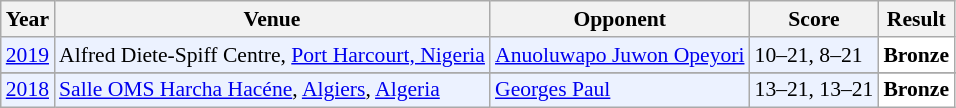<table class="sortable wikitable" style="font-size: 90%;">
<tr>
<th>Year</th>
<th>Venue</th>
<th>Opponent</th>
<th>Score</th>
<th>Result</th>
</tr>
<tr style="background:#ECF2FF">
<td align="center"><a href='#'>2019</a></td>
<td align="left">Alfred Diete-Spiff Centre, <a href='#'>Port Harcourt, Nigeria</a></td>
<td align="left"> <a href='#'>Anuoluwapo Juwon Opeyori</a></td>
<td align="left">10–21, 8–21</td>
<td style="text-align:left; background:white"> <strong>Bronze</strong></td>
</tr>
<tr>
</tr>
<tr style="background:#ECF2FF">
<td align="center"><a href='#'>2018</a></td>
<td align="left"><a href='#'>Salle OMS Harcha Hacéne</a>, <a href='#'>Algiers</a>, <a href='#'>Algeria</a></td>
<td align="left"> <a href='#'>Georges Paul</a></td>
<td align="left">13–21, 13–21</td>
<td style="text-align:left; background:white"> <strong>Bronze</strong></td>
</tr>
</table>
